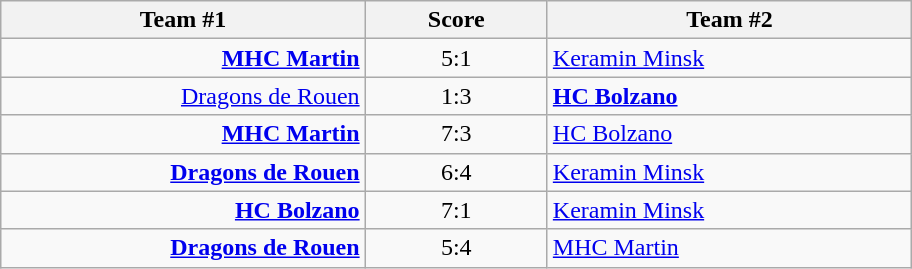<table class="wikitable" style="text-align: center;">
<tr>
<th width=22%>Team #1</th>
<th width=11%>Score</th>
<th width=22%>Team #2</th>
</tr>
<tr>
<td style="text-align: right;"><strong><a href='#'>MHC Martin</a></strong> </td>
<td>5:1</td>
<td style="text-align: left;"> <a href='#'>Keramin Minsk</a></td>
</tr>
<tr>
<td style="text-align: right;"><a href='#'>Dragons de Rouen</a> </td>
<td>1:3</td>
<td style="text-align: left;"> <strong><a href='#'>HC Bolzano</a></strong></td>
</tr>
<tr>
<td style="text-align: right;"><strong><a href='#'>MHC Martin</a></strong> </td>
<td>7:3</td>
<td style="text-align: left;"> <a href='#'>HC Bolzano</a></td>
</tr>
<tr>
<td style="text-align: right;"><strong><a href='#'>Dragons de Rouen</a></strong> </td>
<td>6:4</td>
<td style="text-align: left;"> <a href='#'>Keramin Minsk</a></td>
</tr>
<tr>
<td style="text-align: right;"><strong><a href='#'>HC Bolzano</a></strong> </td>
<td>7:1</td>
<td style="text-align: left;"> <a href='#'>Keramin Minsk</a></td>
</tr>
<tr>
<td style="text-align: right;"><strong><a href='#'>Dragons de Rouen</a></strong> </td>
<td>5:4</td>
<td style="text-align: left;"> <a href='#'>MHC Martin</a></td>
</tr>
</table>
